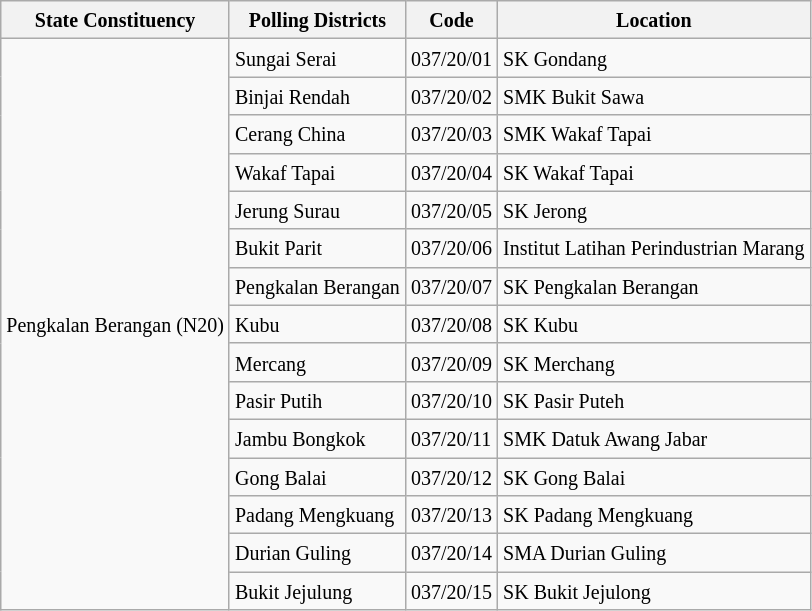<table class="wikitable sortable mw-collapsible">
<tr>
<th><small>State Constituency</small></th>
<th><small>Polling Districts</small></th>
<th><small>Code</small></th>
<th><small>Location</small></th>
</tr>
<tr>
<td rowspan="15"><small>Pengkalan Berangan (N20)</small></td>
<td><small>Sungai Serai</small></td>
<td><small>037/20/01</small></td>
<td><small>SK Gondang</small></td>
</tr>
<tr>
<td><small>Binjai Rendah</small></td>
<td><small>037/20/02</small></td>
<td><small>SMK Bukit Sawa</small></td>
</tr>
<tr>
<td><small>Cerang China</small></td>
<td><small>037/20/03</small></td>
<td><small>SMK Wakaf Tapai</small></td>
</tr>
<tr>
<td><small>Wakaf Tapai</small></td>
<td><small>037/20/04</small></td>
<td><small>SK Wakaf Tapai</small></td>
</tr>
<tr>
<td><small>Jerung Surau</small></td>
<td><small>037/20/05</small></td>
<td><small>SK Jerong</small></td>
</tr>
<tr>
<td><small>Bukit Parit</small></td>
<td><small>037/20/06</small></td>
<td><small>Institut Latihan Perindustrian Marang</small></td>
</tr>
<tr>
<td><small>Pengkalan Berangan</small></td>
<td><small>037/20/07</small></td>
<td><small>SK Pengkalan Berangan</small></td>
</tr>
<tr>
<td><small>Kubu</small></td>
<td><small>037/20/08</small></td>
<td><small>SK Kubu</small></td>
</tr>
<tr>
<td><small>Mercang</small></td>
<td><small>037/20/09</small></td>
<td><small>SK Merchang</small></td>
</tr>
<tr>
<td><small>Pasir Putih</small></td>
<td><small>037/20/10</small></td>
<td><small>SK Pasir Puteh</small></td>
</tr>
<tr>
<td><small>Jambu Bongkok</small></td>
<td><small>037/20/11</small></td>
<td><small>SMK Datuk Awang Jabar</small></td>
</tr>
<tr>
<td><small>Gong Balai</small></td>
<td><small>037/20/12</small></td>
<td><small>SK Gong Balai</small></td>
</tr>
<tr>
<td><small>Padang Mengkuang</small></td>
<td><small>037/20/13</small></td>
<td><small>SK Padang Mengkuang</small></td>
</tr>
<tr>
<td><small>Durian Guling</small></td>
<td><small>037/20/14</small></td>
<td><small>SMA Durian Guling</small></td>
</tr>
<tr>
<td><small>Bukit Jejulung</small></td>
<td><small>037/20/15</small></td>
<td><small>SK Bukit Jejulong</small></td>
</tr>
</table>
